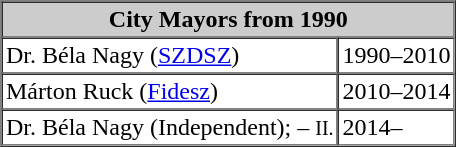<table border="1" cellpadding="2" cellspacing="0" align="center" style="margin-left:1em;">
<tr --- bgcolor="#CCCCCC">
<th colspan="2">City Mayors from 1990</th>
</tr>
<tr --- bgcolor="#FFFFFF">
<td>Dr. Béla Nagy (<a href='#'>SZDSZ</a>)</td>
<td>1990–2010</td>
</tr>
<tr --- bgcolor="#FFFFFF">
<td>Márton Ruck (<a href='#'>Fidesz</a>)</td>
<td>2010–2014</td>
</tr>
<tr --- bgcolor="#FFFFFF">
<td>Dr. Béla Nagy (Independent); – <small>II.</small></td>
<td>2014–</td>
</tr>
</table>
